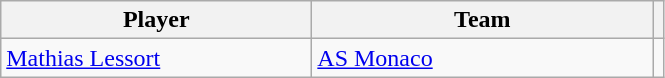<table class="wikitable" style="text-align: center;">
<tr>
<th style="width:200px;">Player</th>
<th style="width:220px;">Team</th>
<th></th>
</tr>
<tr>
<td align=left> <a href='#'>Mathias Lessort</a></td>
<td align=left> <a href='#'>AS Monaco</a></td>
<td></td>
</tr>
</table>
